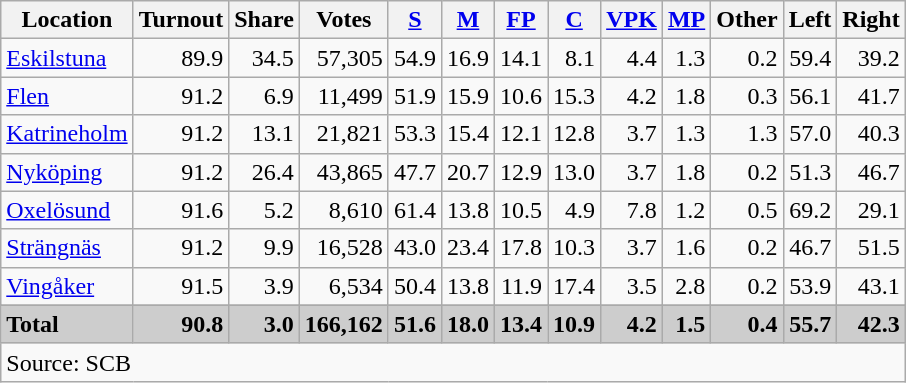<table class="wikitable sortable" style=text-align:right>
<tr>
<th>Location</th>
<th>Turnout</th>
<th>Share</th>
<th>Votes</th>
<th><a href='#'>S</a></th>
<th><a href='#'>M</a></th>
<th><a href='#'>FP</a></th>
<th><a href='#'>C</a></th>
<th><a href='#'>VPK</a></th>
<th><a href='#'>MP</a></th>
<th>Other</th>
<th>Left</th>
<th>Right</th>
</tr>
<tr>
<td align=left><a href='#'>Eskilstuna</a></td>
<td>89.9</td>
<td>34.5</td>
<td>57,305</td>
<td>54.9</td>
<td>16.9</td>
<td>14.1</td>
<td>8.1</td>
<td>4.4</td>
<td>1.3</td>
<td>0.2</td>
<td>59.4</td>
<td>39.2</td>
</tr>
<tr>
<td align=left><a href='#'>Flen</a></td>
<td>91.2</td>
<td>6.9</td>
<td>11,499</td>
<td>51.9</td>
<td>15.9</td>
<td>10.6</td>
<td>15.3</td>
<td>4.2</td>
<td>1.8</td>
<td>0.3</td>
<td>56.1</td>
<td>41.7</td>
</tr>
<tr>
<td align=left><a href='#'>Katrineholm</a></td>
<td>91.2</td>
<td>13.1</td>
<td>21,821</td>
<td>53.3</td>
<td>15.4</td>
<td>12.1</td>
<td>12.8</td>
<td>3.7</td>
<td>1.3</td>
<td>1.3</td>
<td>57.0</td>
<td>40.3</td>
</tr>
<tr>
<td align=left><a href='#'>Nyköping</a></td>
<td>91.2</td>
<td>26.4</td>
<td>43,865</td>
<td>47.7</td>
<td>20.7</td>
<td>12.9</td>
<td>13.0</td>
<td>3.7</td>
<td>1.8</td>
<td>0.2</td>
<td>51.3</td>
<td>46.7</td>
</tr>
<tr>
<td align=left><a href='#'>Oxelösund</a></td>
<td>91.6</td>
<td>5.2</td>
<td>8,610</td>
<td>61.4</td>
<td>13.8</td>
<td>10.5</td>
<td>4.9</td>
<td>7.8</td>
<td>1.2</td>
<td>0.5</td>
<td>69.2</td>
<td>29.1</td>
</tr>
<tr>
<td align=left><a href='#'>Strängnäs</a></td>
<td>91.2</td>
<td>9.9</td>
<td>16,528</td>
<td>43.0</td>
<td>23.4</td>
<td>17.8</td>
<td>10.3</td>
<td>3.7</td>
<td>1.6</td>
<td>0.2</td>
<td>46.7</td>
<td>51.5</td>
</tr>
<tr>
<td align=left><a href='#'>Vingåker</a></td>
<td>91.5</td>
<td>3.9</td>
<td>6,534</td>
<td>50.4</td>
<td>13.8</td>
<td>11.9</td>
<td>17.4</td>
<td>3.5</td>
<td>2.8</td>
<td>0.2</td>
<td>53.9</td>
<td>43.1</td>
</tr>
<tr>
</tr>
<tr style="background:#CDCDCD;">
<td align=left><strong>Total</strong></td>
<td><strong>90.8</strong></td>
<td><strong>3.0</strong></td>
<td><strong>166,162</strong></td>
<td><strong>51.6</strong></td>
<td><strong>18.0</strong></td>
<td><strong>13.4</strong></td>
<td><strong>10.9</strong></td>
<td><strong>4.2</strong></td>
<td><strong>1.5</strong></td>
<td><strong>0.4</strong></td>
<td><strong>55.7</strong></td>
<td><strong>42.3</strong></td>
</tr>
<tr>
<td align=left colspan=13>Source: SCB </td>
</tr>
</table>
